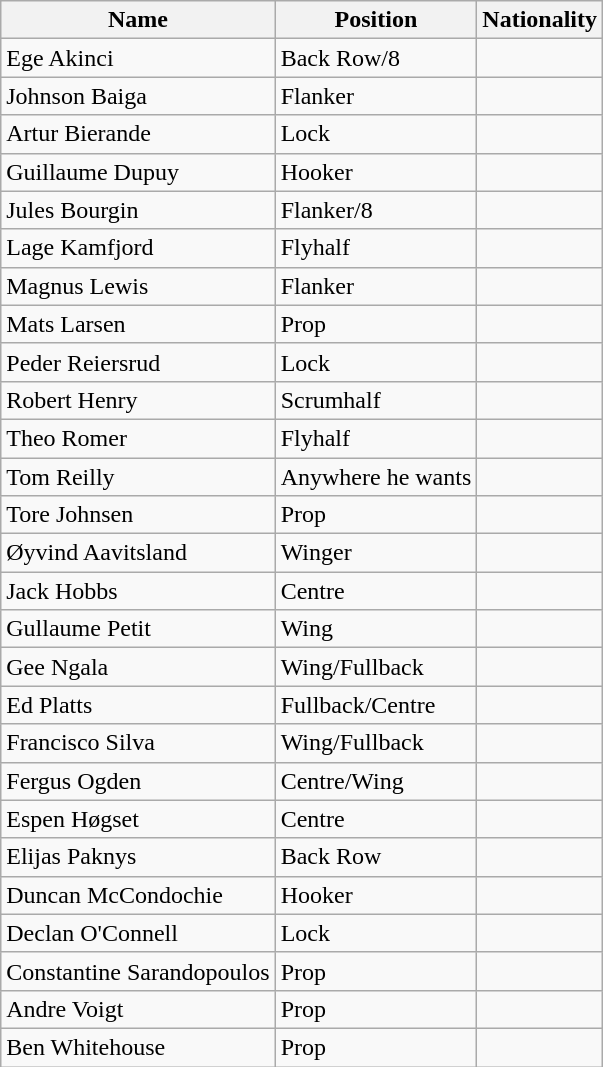<table class="wikitable">
<tr>
<th>Name</th>
<th>Position</th>
<th>Nationality</th>
</tr>
<tr>
<td>Ege Akinci</td>
<td>Back Row/8</td>
<td></td>
</tr>
<tr>
<td>Johnson Baiga</td>
<td>Flanker</td>
<td></td>
</tr>
<tr>
<td>Artur Bierande</td>
<td>Lock</td>
<td></td>
</tr>
<tr>
<td>Guillaume Dupuy</td>
<td>Hooker</td>
<td></td>
</tr>
<tr>
<td>Jules Bourgin</td>
<td>Flanker/8</td>
<td></td>
</tr>
<tr>
<td>Lage Kamfjord</td>
<td>Flyhalf</td>
<td></td>
</tr>
<tr>
<td>Magnus Lewis</td>
<td>Flanker</td>
<td></td>
</tr>
<tr>
<td>Mats Larsen</td>
<td>Prop</td>
<td></td>
</tr>
<tr>
<td>Peder Reiersrud</td>
<td>Lock</td>
<td></td>
</tr>
<tr>
<td>Robert Henry</td>
<td>Scrumhalf</td>
<td></td>
</tr>
<tr>
<td>Theo Romer</td>
<td>Flyhalf</td>
<td></td>
</tr>
<tr>
<td>Tom Reilly</td>
<td>Anywhere he wants</td>
<td></td>
</tr>
<tr>
<td>Tore Johnsen</td>
<td>Prop</td>
<td></td>
</tr>
<tr>
<td>Øyvind Aavitsland</td>
<td>Winger</td>
<td></td>
</tr>
<tr>
<td>Jack Hobbs</td>
<td>Centre</td>
<td></td>
</tr>
<tr>
<td>Gullaume Petit</td>
<td>Wing</td>
<td></td>
</tr>
<tr>
<td>Gee Ngala</td>
<td>Wing/Fullback</td>
<td></td>
</tr>
<tr>
<td>Ed Platts</td>
<td>Fullback/Centre</td>
<td></td>
</tr>
<tr>
<td>Francisco Silva</td>
<td>Wing/Fullback</td>
<td></td>
</tr>
<tr>
<td>Fergus Ogden</td>
<td>Centre/Wing</td>
<td></td>
</tr>
<tr>
<td>Espen Høgset</td>
<td>Centre</td>
<td></td>
</tr>
<tr>
<td>Elijas Paknys</td>
<td>Back Row</td>
<td></td>
</tr>
<tr>
<td>Duncan McCondochie</td>
<td>Hooker</td>
<td></td>
</tr>
<tr>
<td>Declan O'Connell</td>
<td>Lock</td>
<td></td>
</tr>
<tr>
<td>Constantine Sarandopoulos</td>
<td>Prop</td>
<td></td>
</tr>
<tr>
<td>Andre Voigt</td>
<td>Prop</td>
<td></td>
</tr>
<tr>
<td>Ben Whitehouse</td>
<td>Prop</td>
<td></td>
</tr>
</table>
